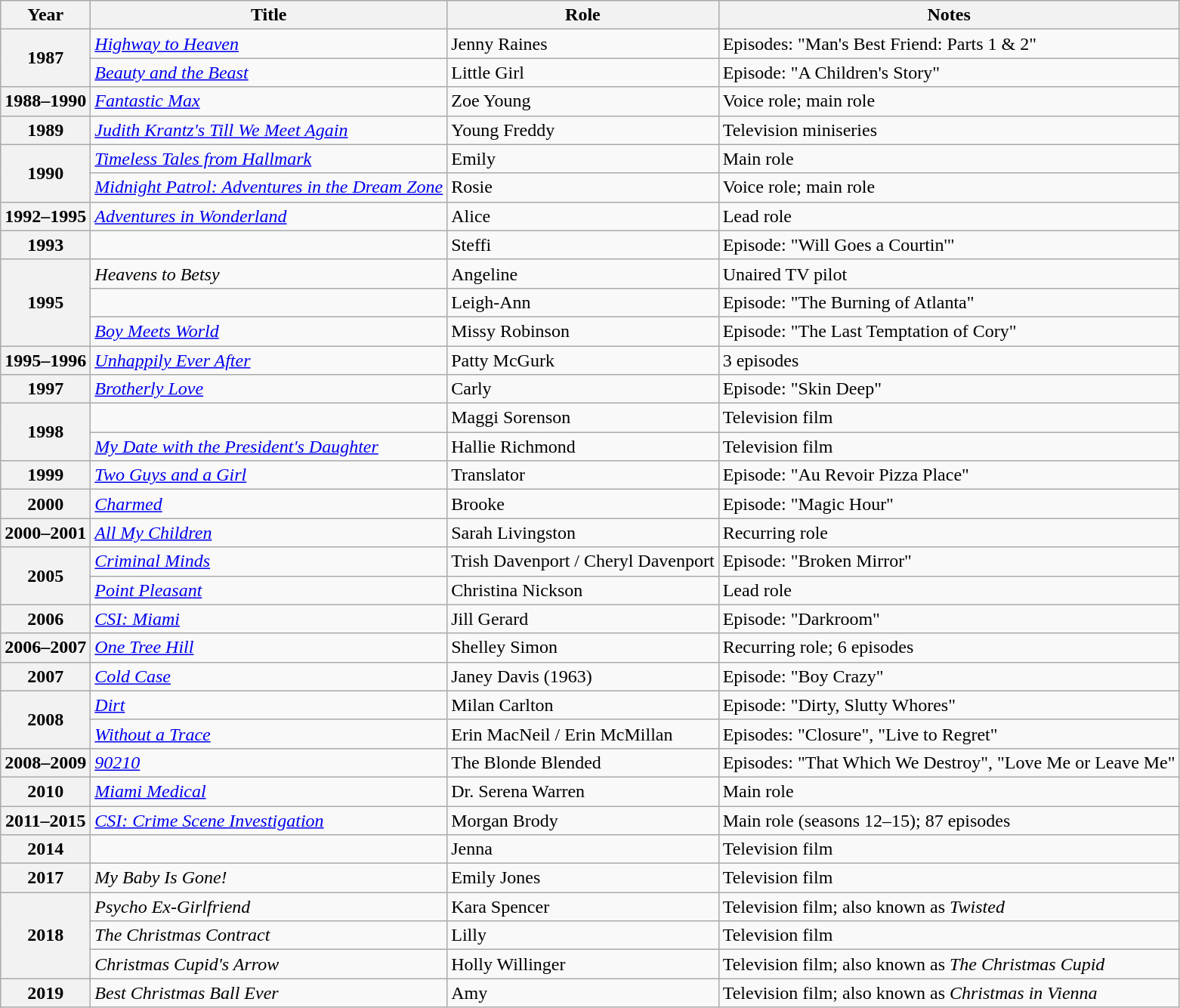<table class="wikitable plainrowheaders sortable">
<tr>
<th scope="col">Year</th>
<th scope="col">Title</th>
<th scope="col">Role</th>
<th scope="col" class="unsortable">Notes</th>
</tr>
<tr>
<th scope="row" rowspan="2">1987</th>
<td><em><a href='#'>Highway to Heaven</a></em></td>
<td>Jenny Raines</td>
<td>Episodes: "Man's Best Friend: Parts 1 & 2"</td>
</tr>
<tr>
<td><em><a href='#'>Beauty and the Beast</a></em></td>
<td>Little Girl</td>
<td>Episode: "A Children's Story"</td>
</tr>
<tr>
<th scope="row">1988–1990</th>
<td><em><a href='#'>Fantastic Max</a></em></td>
<td>Zoe Young</td>
<td>Voice role; main role</td>
</tr>
<tr>
<th scope="row">1989</th>
<td><em><a href='#'>Judith Krantz's Till We Meet Again</a></em></td>
<td>Young Freddy</td>
<td>Television miniseries</td>
</tr>
<tr>
<th scope="row" rowspan="2">1990</th>
<td><em><a href='#'>Timeless Tales from Hallmark</a></em></td>
<td>Emily</td>
<td>Main role</td>
</tr>
<tr>
<td><em><a href='#'>Midnight Patrol: Adventures in the Dream Zone</a></em></td>
<td>Rosie</td>
<td>Voice role; main role</td>
</tr>
<tr>
<th scope="row">1992–1995</th>
<td><em><a href='#'>Adventures in Wonderland</a></em></td>
<td>Alice</td>
<td>Lead role</td>
</tr>
<tr>
<th scope="row">1993</th>
<td><em></em></td>
<td>Steffi</td>
<td>Episode: "Will Goes a Courtin'"</td>
</tr>
<tr>
<th scope="row" rowspan="3">1995</th>
<td><em>Heavens to Betsy</em></td>
<td>Angeline</td>
<td>Unaired TV pilot</td>
</tr>
<tr>
<td><em></em></td>
<td>Leigh-Ann</td>
<td>Episode: "The Burning of Atlanta"</td>
</tr>
<tr>
<td><em><a href='#'>Boy Meets World</a></em></td>
<td>Missy Robinson</td>
<td>Episode: "The Last Temptation of Cory"</td>
</tr>
<tr>
<th scope="row">1995–1996</th>
<td><em><a href='#'>Unhappily Ever After</a></em></td>
<td>Patty McGurk</td>
<td>3 episodes</td>
</tr>
<tr>
<th scope="row">1997</th>
<td><em><a href='#'>Brotherly Love</a></em></td>
<td>Carly</td>
<td>Episode: "Skin Deep"</td>
</tr>
<tr>
<th scope="row" rowspan="2">1998</th>
<td><em></em></td>
<td>Maggi Sorenson</td>
<td>Television film</td>
</tr>
<tr>
<td><em><a href='#'>My Date with the President's Daughter</a></em></td>
<td>Hallie Richmond</td>
<td>Television film</td>
</tr>
<tr>
<th scope="row">1999</th>
<td><em><a href='#'>Two Guys and a Girl</a></em></td>
<td>Translator</td>
<td>Episode: "Au Revoir Pizza Place"</td>
</tr>
<tr>
<th scope="row">2000</th>
<td><em><a href='#'>Charmed</a></em></td>
<td>Brooke</td>
<td>Episode: "Magic Hour"</td>
</tr>
<tr>
<th scope="row">2000–2001</th>
<td><em><a href='#'>All My Children</a></em></td>
<td>Sarah Livingston</td>
<td>Recurring role</td>
</tr>
<tr>
<th scope="row" rowspan="2">2005</th>
<td><em><a href='#'>Criminal Minds</a></em></td>
<td>Trish Davenport / Cheryl Davenport</td>
<td>Episode: "Broken Mirror"</td>
</tr>
<tr>
<td><em><a href='#'>Point Pleasant</a></em></td>
<td>Christina Nickson</td>
<td>Lead role</td>
</tr>
<tr>
<th scope="row">2006</th>
<td><em><a href='#'>CSI: Miami</a></em></td>
<td>Jill Gerard</td>
<td>Episode: "Darkroom"</td>
</tr>
<tr>
<th scope="row">2006–2007</th>
<td><em><a href='#'>One Tree Hill</a></em></td>
<td>Shelley Simon</td>
<td>Recurring role; 6 episodes</td>
</tr>
<tr>
<th scope="row">2007</th>
<td><em><a href='#'>Cold Case</a></em></td>
<td>Janey Davis (1963)</td>
<td>Episode: "Boy Crazy"</td>
</tr>
<tr>
<th scope="row" rowspan="2">2008</th>
<td><em><a href='#'>Dirt</a></em></td>
<td>Milan Carlton</td>
<td>Episode: "Dirty, Slutty Whores"</td>
</tr>
<tr>
<td><em><a href='#'>Without a Trace</a></em></td>
<td>Erin MacNeil / Erin McMillan</td>
<td>Episodes: "Closure", "Live to Regret"</td>
</tr>
<tr>
<th scope="row">2008–2009</th>
<td><em><a href='#'>90210</a></em></td>
<td>The Blonde Blended</td>
<td>Episodes: "That Which We Destroy", "Love Me or Leave Me"</td>
</tr>
<tr>
<th scope="row">2010</th>
<td><em><a href='#'>Miami Medical</a></em></td>
<td>Dr. Serena Warren</td>
<td>Main role</td>
</tr>
<tr>
<th scope="row">2011–2015</th>
<td><em><a href='#'>CSI: Crime Scene Investigation</a></em></td>
<td>Morgan Brody</td>
<td>Main role (seasons 12–15); 87 episodes</td>
</tr>
<tr>
<th scope="row">2014</th>
<td><em></em></td>
<td>Jenna</td>
<td>Television film</td>
</tr>
<tr>
<th scope="row">2017</th>
<td><em>My Baby Is Gone!</em></td>
<td>Emily Jones</td>
<td>Television film</td>
</tr>
<tr>
<th scope="row" rowspan="3">2018</th>
<td><em>Psycho Ex-Girlfriend</em></td>
<td>Kara Spencer</td>
<td>Television film; also known as <em>Twisted</em></td>
</tr>
<tr>
<td><em>The Christmas Contract</em></td>
<td>Lilly</td>
<td>Television film</td>
</tr>
<tr>
<td><em>Christmas Cupid's Arrow</em></td>
<td>Holly Willinger</td>
<td>Television film; also known as <em>The Christmas Cupid</em></td>
</tr>
<tr>
<th scope="row">2019</th>
<td><em>Best Christmas Ball Ever</em></td>
<td>Amy</td>
<td>Television film; also known as <em>Christmas in Vienna</em></td>
</tr>
</table>
